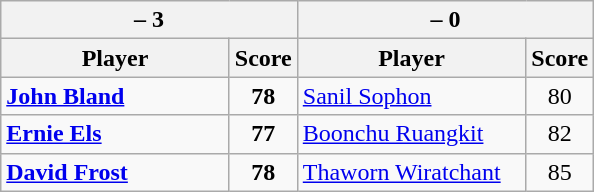<table class=wikitable>
<tr>
<th colspan=2> – 3</th>
<th colspan=2> – 0</th>
</tr>
<tr>
<th width=145>Player</th>
<th>Score</th>
<th width=145>Player</th>
<th>Score</th>
</tr>
<tr>
<td><strong><a href='#'>John Bland</a></strong></td>
<td align=center><strong>78</strong></td>
<td><a href='#'>Sanil Sophon</a></td>
<td align=center>80</td>
</tr>
<tr>
<td><strong><a href='#'>Ernie Els</a></strong></td>
<td align=center><strong>77</strong></td>
<td><a href='#'>Boonchu Ruangkit</a></td>
<td align=center>82</td>
</tr>
<tr>
<td><strong><a href='#'>David Frost</a></strong></td>
<td align=center><strong>78</strong></td>
<td><a href='#'>Thaworn Wiratchant</a></td>
<td align=center>85</td>
</tr>
</table>
